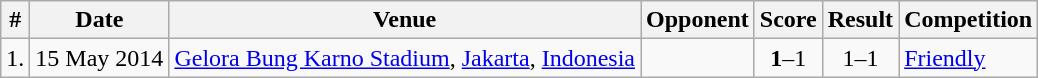<table class="wikitable collapsible collapsed">
<tr>
<th>#</th>
<th>Date</th>
<th>Venue</th>
<th>Opponent</th>
<th>Score</th>
<th>Result</th>
<th>Competition</th>
</tr>
<tr>
<td>1.</td>
<td>15 May 2014</td>
<td><a href='#'>Gelora Bung Karno Stadium</a>, <a href='#'>Jakarta</a>, <a href='#'>Indonesia</a></td>
<td></td>
<td align=center><strong>1</strong>–1</td>
<td align=center>1–1</td>
<td><a href='#'>Friendly</a></td>
</tr>
</table>
